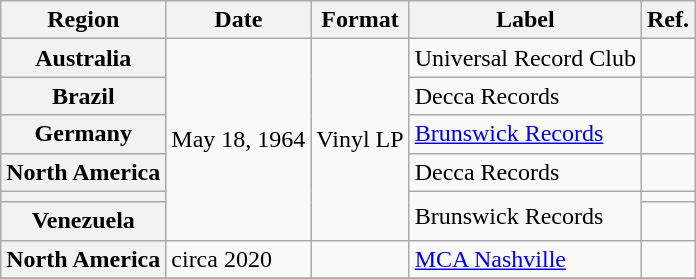<table class="wikitable plainrowheaders">
<tr>
<th scope="col">Region</th>
<th scope="col">Date</th>
<th scope="col">Format</th>
<th scope="col">Label</th>
<th scope="col">Ref.</th>
</tr>
<tr>
<th scope="row">Australia</th>
<td rowspan="6">May 18, 1964</td>
<td rowspan="6">Vinyl LP</td>
<td>Universal Record Club</td>
<td></td>
</tr>
<tr>
<th scope="row">Brazil</th>
<td>Decca Records</td>
<td></td>
</tr>
<tr>
<th scope="row">Germany</th>
<td><a href='#'>Brunswick Records</a></td>
<td></td>
</tr>
<tr>
<th scope="row">North America</th>
<td>Decca Records</td>
<td></td>
</tr>
<tr>
<th scope="row"></th>
<td rowspan="2">Brunswick Records</td>
<td></td>
</tr>
<tr>
<th scope="row">Venezuela</th>
<td></td>
</tr>
<tr>
<th scope="row">North America</th>
<td>circa 2020</td>
<td></td>
<td><a href='#'>MCA Nashville</a></td>
<td></td>
</tr>
<tr>
</tr>
</table>
